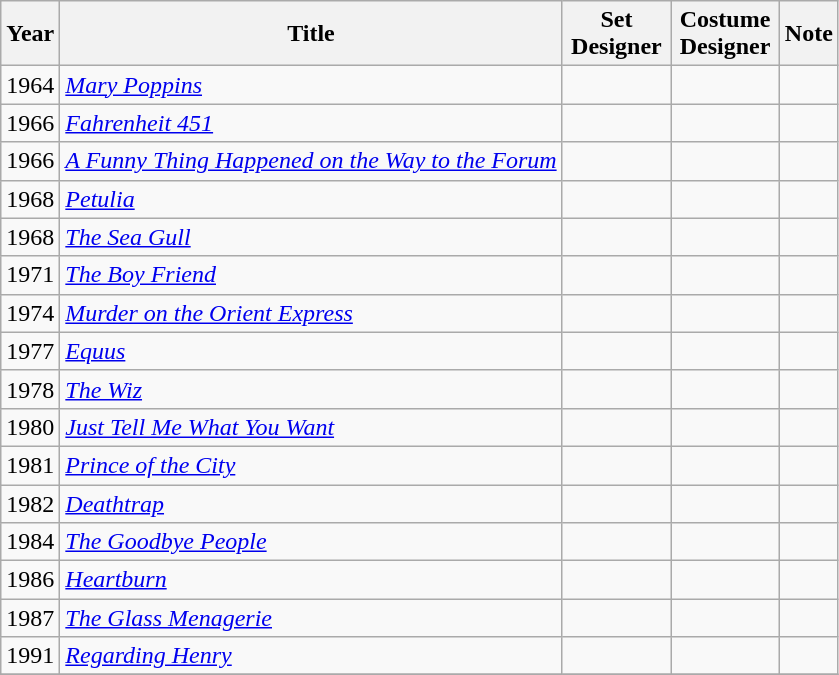<table class="wikitable">
<tr>
<th>Year</th>
<th>Title</th>
<th width=65>Set Designer</th>
<th width=65>Costume Designer</th>
<th>Note</th>
</tr>
<tr>
<td>1964</td>
<td><em><a href='#'>Mary Poppins</a></em></td>
<td></td>
<td></td>
<td></td>
</tr>
<tr>
<td>1966</td>
<td><em><a href='#'>Fahrenheit 451</a></em></td>
<td></td>
<td></td>
<td></td>
</tr>
<tr>
<td>1966</td>
<td><em><a href='#'>A Funny Thing Happened on the Way to the Forum</a></em></td>
<td></td>
<td></td>
<td></td>
</tr>
<tr>
<td>1968</td>
<td><em><a href='#'>Petulia</a></em></td>
<td></td>
<td></td>
<td></td>
</tr>
<tr>
<td>1968</td>
<td><em><a href='#'>The Sea Gull</a></em></td>
<td></td>
<td></td>
<td></td>
</tr>
<tr>
<td>1971</td>
<td><em><a href='#'>The Boy Friend</a></em></td>
<td></td>
<td></td>
<td></td>
</tr>
<tr>
<td>1974</td>
<td><em><a href='#'>Murder on the Orient Express</a></em></td>
<td></td>
<td></td>
</tr>
<tr>
<td>1977</td>
<td><em><a href='#'>Equus</a></em></td>
<td></td>
<td></td>
<td></td>
</tr>
<tr>
<td>1978</td>
<td><em><a href='#'>The Wiz</a></em></td>
<td></td>
<td></td>
<td></td>
</tr>
<tr>
<td>1980</td>
<td><em><a href='#'>Just Tell Me What You Want</a></em></td>
<td></td>
<td></td>
<td></td>
</tr>
<tr>
<td>1981</td>
<td><em><a href='#'>Prince of the City</a></em></td>
<td></td>
<td></td>
<td></td>
</tr>
<tr>
<td>1982</td>
<td><em><a href='#'>Deathtrap</a></em></td>
<td></td>
<td></td>
<td></td>
</tr>
<tr>
<td>1984</td>
<td><em><a href='#'>The Goodbye People</a></em></td>
<td></td>
<td></td>
<td></td>
</tr>
<tr>
<td>1986</td>
<td><em><a href='#'>Heartburn</a></em></td>
<td></td>
<td></td>
<td></td>
</tr>
<tr>
<td>1987</td>
<td><em><a href='#'>The Glass Menagerie</a></em></td>
<td></td>
<td></td>
<td></td>
</tr>
<tr>
<td>1991</td>
<td><em><a href='#'>Regarding Henry</a></em></td>
<td></td>
<td></td>
<td></td>
</tr>
<tr>
</tr>
</table>
